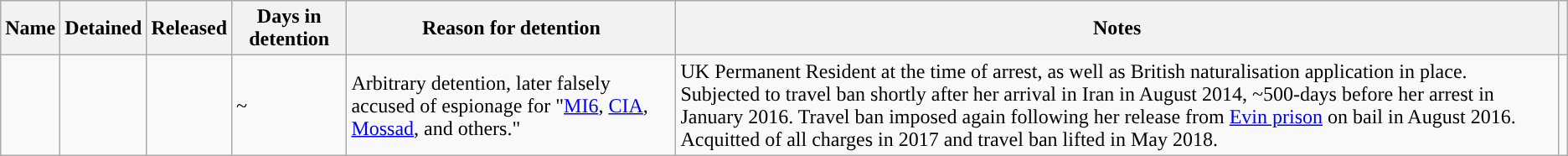<table class="wikitable sortable">
<tr>
<th>Name</th>
<th>Detained</th>
<th>Released</th>
<th>Days in detention</th>
<th>Reason for detention</th>
<th>Notes</th>
<th class="unsortable"></th>
</tr>
<tr>
<td></td>
<td></td>
<td></td>
<td>~</td>
<td>Arbitrary detention, later falsely accused of espionage for "<a href='#'>MI6</a>, <a href='#'>CIA</a>, <a href='#'>Mossad</a>, and others."</td>
<td>UK Permanent Resident at the time of arrest, as well as British naturalisation application in place.<br>Subjected to travel ban shortly after her arrival in Iran in August 2014, ~500-days before her arrest in January 2016. Travel ban imposed again following her release from <a href='#'>Evin prison</a> on bail in August 2016. Acquitted of all charges in 2017 and travel ban lifted in May 2018.</td>
<td align="center"></td>
</tr>
</table>
